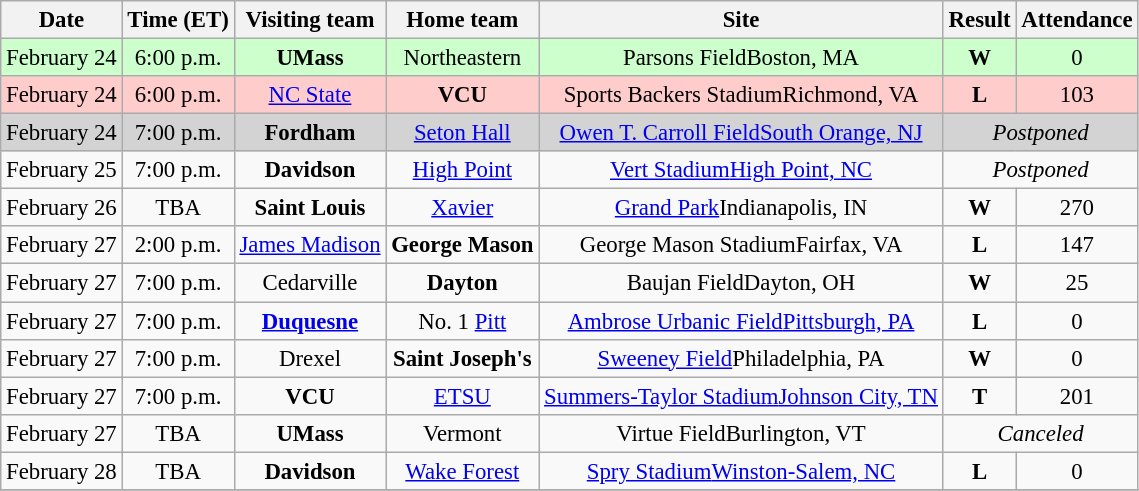<table class="wikitable" style="font-size:95%; text-align: center;">
<tr>
<th>Date</th>
<th>Time (ET)</th>
<th>Visiting team</th>
<th>Home team</th>
<th>Site</th>
<th>Result</th>
<th>Attendance</th>
</tr>
<tr style="background:#cfc;">
<td>February 24</td>
<td>6:00 p.m.</td>
<td><strong>UMass</strong></td>
<td>Northeastern</td>
<td>Parsons FieldBoston, MA</td>
<td><strong>W</strong> </td>
<td>0</td>
</tr>
<tr style="background:#fcc;">
<td>February 24</td>
<td>6:00 p.m.</td>
<td><a href='#'>NC State</a></td>
<td><strong>VCU</strong></td>
<td>Sports Backers StadiumRichmond, VA</td>
<td><strong>L</strong> </td>
<td>103</td>
</tr>
<tr bgcolor="D3D3D3">
<td>February 24</td>
<td>7:00 p.m.</td>
<td><strong>Fordham</strong></td>
<td><a href='#'>Seton Hall</a></td>
<td><a href='#'>Owen T. Carroll Field</a><a href='#'>South Orange, NJ</a></td>
<td colspan="2"><em>Postponed</em></td>
</tr>
<tr>
<td>February 25</td>
<td>7:00 p.m.</td>
<td><strong>Davidson</strong></td>
<td><a href='#'>High Point</a></td>
<td><a href='#'>Vert Stadium</a><a href='#'>High Point, NC</a></td>
<td colspan="2"><em>Postponed</em></td>
</tr>
<tr>
<td>February 26</td>
<td>TBA</td>
<td><strong>Saint Louis</strong></td>
<td><a href='#'>Xavier</a></td>
<td><a href='#'>Grand Park</a>Indianapolis, IN</td>
<td><strong>W</strong> </td>
<td>270</td>
</tr>
<tr>
<td>February 27</td>
<td>2:00 p.m.</td>
<td><a href='#'>James Madison</a></td>
<td><strong>George Mason</strong></td>
<td>George Mason StadiumFairfax, VA</td>
<td><strong>L</strong> </td>
<td>147</td>
</tr>
<tr>
<td>February 27</td>
<td>7:00 p.m.</td>
<td>Cedarville</td>
<td><strong>Dayton</strong></td>
<td>Baujan FieldDayton, OH</td>
<td><strong>W</strong> </td>
<td>25</td>
</tr>
<tr>
<td>February 27</td>
<td>7:00 p.m.</td>
<td><strong><a href='#'>Duquesne</a></strong></td>
<td>No. 1 <a href='#'>Pitt</a></td>
<td><a href='#'>Ambrose Urbanic Field</a><a href='#'>Pittsburgh, PA</a></td>
<td><strong>L</strong> </td>
<td>0</td>
</tr>
<tr>
<td>February 27</td>
<td>7:00 p.m.</td>
<td>Drexel</td>
<td><strong>Saint Joseph's</strong></td>
<td><a href='#'>Sweeney Field</a>Philadelphia, PA</td>
<td><strong>W</strong> </td>
<td>0</td>
</tr>
<tr>
<td>February 27</td>
<td>7:00 p.m.</td>
<td><strong>VCU</strong></td>
<td><a href='#'>ETSU</a></td>
<td><a href='#'>Summers-Taylor Stadium</a><a href='#'>Johnson City, TN</a></td>
<td><strong>T</strong>  </td>
<td>201</td>
</tr>
<tr>
<td>February 27</td>
<td>TBA</td>
<td><strong>UMass</strong></td>
<td>Vermont</td>
<td>Virtue FieldBurlington, VT</td>
<td colspan="2"><em>Canceled</em></td>
</tr>
<tr>
<td>February 28</td>
<td>TBA</td>
<td><strong>Davidson</strong></td>
<td><a href='#'>Wake Forest</a></td>
<td><a href='#'>Spry Stadium</a><a href='#'>Winston-Salem, NC</a></td>
<td><strong>L</strong> </td>
<td>0</td>
</tr>
<tr>
</tr>
</table>
